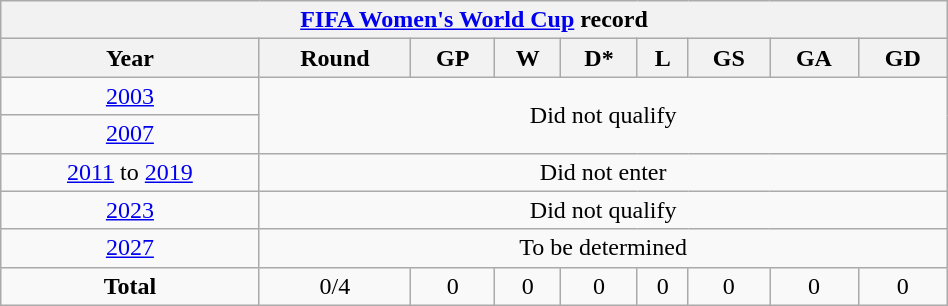<table class="wikitable" style="text-align: center; width:50%;">
<tr>
<th colspan=10><a href='#'>FIFA Women's World Cup</a> record</th>
</tr>
<tr>
<th>Year</th>
<th>Round</th>
<th>GP</th>
<th>W</th>
<th>D*</th>
<th>L</th>
<th>GS</th>
<th>GA</th>
<th>GD</th>
</tr>
<tr>
<td> <a href='#'>2003</a></td>
<td rowspan=2 colspan=8>Did not qualify</td>
</tr>
<tr>
<td> <a href='#'>2007</a></td>
</tr>
<tr>
<td> <a href='#'>2011</a> to  <a href='#'>2019</a></td>
<td colspan=8>Did not enter</td>
</tr>
<tr>
<td> <a href='#'>2023</a></td>
<td colspan=8>Did not qualify</td>
</tr>
<tr>
<td> <a href='#'>2027</a></td>
<td colspan=8>To be determined<em></td>
</tr>
<tr>
<td><strong>Total</strong></td>
<td>0/4</td>
<td>0</td>
<td>0</td>
<td>0</td>
<td>0</td>
<td>0</td>
<td>0</td>
<td>0</td>
</tr>
</table>
